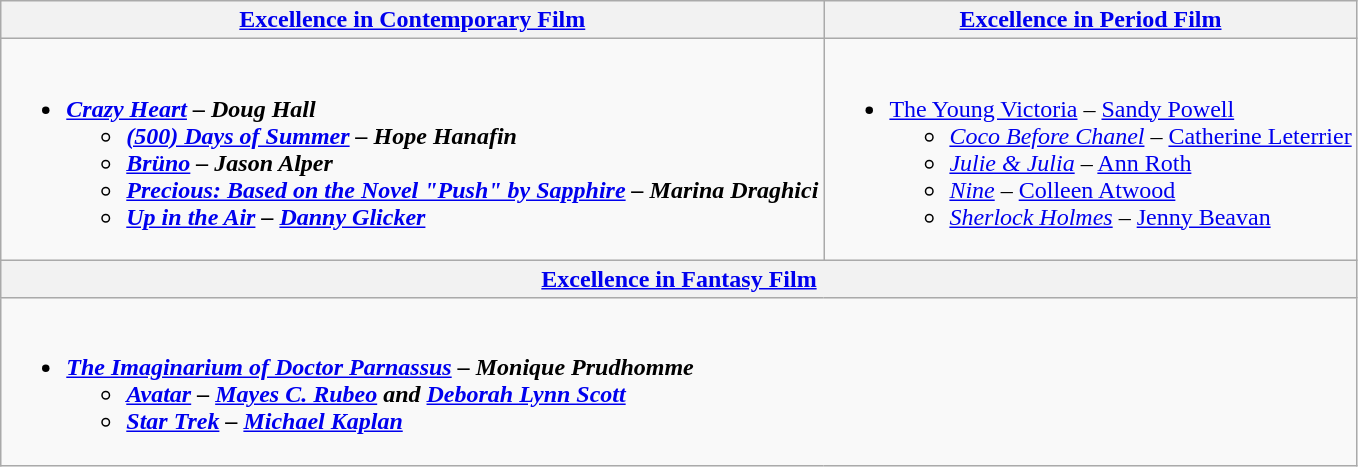<table class=wikitable style="width=100%">
<tr>
<th style="width=50%"><a href='#'>Excellence in Contemporary Film</a></th>
<th style="width=50%"><a href='#'>Excellence in Period Film</a></th>
</tr>
<tr>
<td valign="top"><br><ul><li><strong><em><a href='#'>Crazy Heart</a><em> – Doug Hall<strong><ul><li></em><a href='#'>(500) Days of Summer</a><em> – Hope Hanafin</li><li></em><a href='#'>Brüno</a><em> – Jason Alper</li><li></em><a href='#'>Precious: Based on the Novel "Push" by Sapphire</a><em> – Marina Draghici</li><li></em><a href='#'>Up in the Air</a><em> – <a href='#'>Danny Glicker</a></li></ul></li></ul></td>
<td valign="top"><br><ul><li></em></strong><a href='#'>The Young Victoria</a></em> – <a href='#'>Sandy Powell</a></strong><ul><li><em><a href='#'>Coco Before Chanel</a></em> – <a href='#'>Catherine Leterrier</a></li><li><em><a href='#'>Julie & Julia</a></em> – <a href='#'>Ann Roth</a></li><li><em><a href='#'>Nine</a></em> – <a href='#'>Colleen Atwood</a></li><li><em><a href='#'>Sherlock Holmes</a></em> – <a href='#'>Jenny Beavan</a></li></ul></li></ul></td>
</tr>
<tr>
<th style="width=50%" colspan="2"><a href='#'>Excellence in Fantasy Film</a></th>
</tr>
<tr>
<td valign="top" colspan="2"><br><ul><li><strong><em><a href='#'>The Imaginarium of Doctor Parnassus</a><em> – Monique Prudhomme<strong><ul><li></em><a href='#'>Avatar</a><em> – <a href='#'>Mayes C. Rubeo</a> and <a href='#'>Deborah Lynn Scott</a></li><li></em><a href='#'>Star Trek</a><em> – <a href='#'>Michael Kaplan</a></li></ul></li></ul></td>
</tr>
</table>
